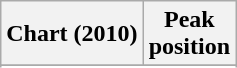<table class="wikitable sortable plainrowheaders" style="text-align:center">
<tr>
<th scope="col">Chart (2010)</th>
<th scope="col">Peak<br> position</th>
</tr>
<tr>
</tr>
<tr>
</tr>
</table>
